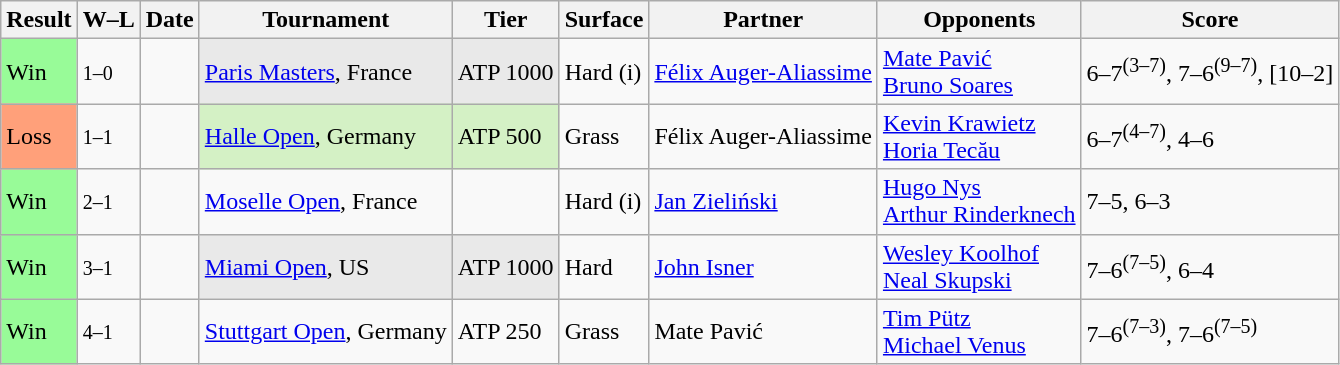<table class="sortable wikitable">
<tr>
<th>Result</th>
<th class="unsortable">W–L</th>
<th>Date</th>
<th>Tournament</th>
<th>Tier</th>
<th>Surface</th>
<th>Partner</th>
<th>Opponents</th>
<th class="unsortable">Score</th>
</tr>
<tr>
<td bgcolor=98fb98>Win</td>
<td><small>1–0</small></td>
<td><a href='#'></a></td>
<td bgcolor=e9e9e9><a href='#'>Paris Masters</a>, France</td>
<td bgcolor=e9e9e9>ATP 1000</td>
<td>Hard (i)</td>
<td> <a href='#'>Félix Auger-Aliassime</a></td>
<td> <a href='#'>Mate Pavić</a> <br>  <a href='#'>Bruno Soares</a></td>
<td>6–7<sup>(3–7)</sup>, 7–6<sup>(9–7)</sup>, [10–2]</td>
</tr>
<tr>
<td bgcolor=ffa07a>Loss</td>
<td><small>1–1</small></td>
<td><a href='#'></a></td>
<td bgcolor=d4f1c5><a href='#'>Halle Open</a>, Germany</td>
<td bgcolor=d4f1c5>ATP 500</td>
<td>Grass</td>
<td> Félix Auger-Aliassime</td>
<td> <a href='#'>Kevin Krawietz</a> <br>  <a href='#'>Horia Tecău</a></td>
<td>6–7<sup>(4–7)</sup>, 4–6</td>
</tr>
<tr>
<td bgcolor=98fb98>Win</td>
<td><small>2–1</small></td>
<td><a href='#'></a></td>
<td><a href='#'>Moselle Open</a>, France</td>
<td></td>
<td>Hard (i)</td>
<td> <a href='#'>Jan Zieliński</a></td>
<td> <a href='#'>Hugo Nys</a><br> <a href='#'>Arthur Rinderknech</a></td>
<td>7–5, 6–3</td>
</tr>
<tr>
<td bgcolor=98fb98>Win</td>
<td><small>3–1</small></td>
<td><a href='#'></a></td>
<td bgcolor=e9e9e9><a href='#'>Miami Open</a>, US</td>
<td bgcolor=e9e9e9>ATP 1000</td>
<td>Hard</td>
<td> <a href='#'>John Isner</a></td>
<td> <a href='#'>Wesley Koolhof</a><br>  <a href='#'>Neal Skupski</a></td>
<td>7–6<sup>(7–5)</sup>, 6–4</td>
</tr>
<tr>
<td bgcolor=98fb98>Win</td>
<td><small>4–1</small></td>
<td><a href='#'></a></td>
<td><a href='#'>Stuttgart Open</a>, Germany</td>
<td>ATP 250</td>
<td>Grass</td>
<td> Mate Pavić</td>
<td> <a href='#'>Tim Pütz</a><br> <a href='#'>Michael Venus</a></td>
<td>7–6<sup>(7–3)</sup>, 7–6<sup>(7–5)</sup></td>
</tr>
</table>
